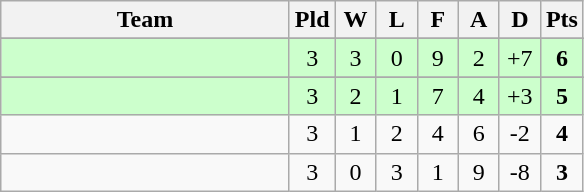<table class=wikitable style="text-align:center">
<tr>
<th width=185>Team</th>
<th width=20>Pld</th>
<th width=20>W</th>
<th width=20>L</th>
<th width=20>F</th>
<th width=20>A</th>
<th width=20>D</th>
<th width=20>Pts</th>
</tr>
<tr>
</tr>
<tr style="background: #ccffcc;">
<td align="left"></td>
<td>3</td>
<td>3</td>
<td>0</td>
<td>9</td>
<td>2</td>
<td>+7</td>
<td><strong>6</strong></td>
</tr>
<tr>
</tr>
<tr style="background: #ccffcc;">
<td align="left"></td>
<td>3</td>
<td>2</td>
<td>1</td>
<td>7</td>
<td>4</td>
<td>+3</td>
<td><strong>5</strong></td>
</tr>
<tr>
<td align="left"></td>
<td>3</td>
<td>1</td>
<td>2</td>
<td>4</td>
<td>6</td>
<td>-2</td>
<td><strong>4</strong></td>
</tr>
<tr>
<td align="left"></td>
<td>3</td>
<td>0</td>
<td>3</td>
<td>1</td>
<td>9</td>
<td>-8</td>
<td><strong>3</strong></td>
</tr>
</table>
